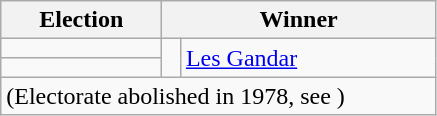<table class=wikitable>
<tr>
<th width=100>Election</th>
<th width=175 colspan=2>Winner</th>
</tr>
<tr>
<td></td>
<td rowspan=2 width=5 bgcolor=></td>
<td rowspan=2><a href='#'>Les Gandar</a></td>
</tr>
<tr>
<td></td>
</tr>
<tr>
<td colspan=3><span>(Electorate abolished in 1978, see )</span></td>
</tr>
</table>
